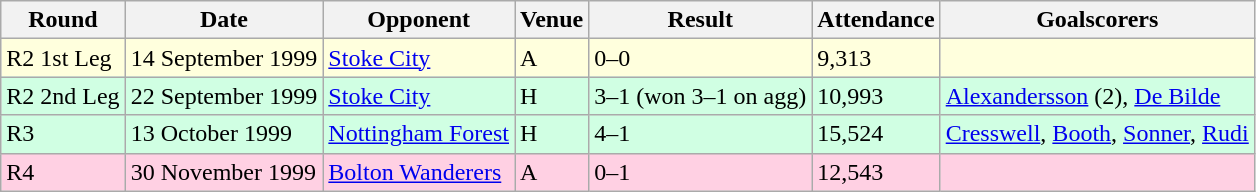<table class="wikitable">
<tr>
<th>Round</th>
<th>Date</th>
<th>Opponent</th>
<th>Venue</th>
<th>Result</th>
<th>Attendance</th>
<th>Goalscorers</th>
</tr>
<tr style="background:#ffd;">
<td>R2 1st Leg</td>
<td>14 September 1999</td>
<td><a href='#'>Stoke City</a></td>
<td>A</td>
<td>0–0</td>
<td>9,313</td>
<td></td>
</tr>
<tr style="background:#d0ffe3;">
<td>R2 2nd Leg</td>
<td>22 September 1999</td>
<td><a href='#'>Stoke City</a></td>
<td>H</td>
<td>3–1 (won 3–1 on agg)</td>
<td>10,993</td>
<td><a href='#'>Alexandersson</a> (2), <a href='#'>De Bilde</a></td>
</tr>
<tr style="background:#d0ffe3;">
<td>R3</td>
<td>13 October 1999</td>
<td><a href='#'>Nottingham Forest</a></td>
<td>H</td>
<td>4–1</td>
<td>15,524</td>
<td><a href='#'>Cresswell</a>, <a href='#'>Booth</a>, <a href='#'>Sonner</a>, <a href='#'>Rudi</a></td>
</tr>
<tr style="background:#ffd0e3;">
<td>R4</td>
<td>30 November 1999</td>
<td><a href='#'>Bolton Wanderers</a></td>
<td>A</td>
<td>0–1</td>
<td>12,543</td>
<td></td>
</tr>
</table>
